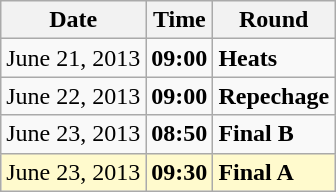<table class="wikitable">
<tr>
<th>Date</th>
<th>Time</th>
<th>Round</th>
</tr>
<tr>
<td>June 21, 2013</td>
<td><strong>09:00</strong></td>
<td><strong>Heats</strong></td>
</tr>
<tr>
<td>June 22, 2013</td>
<td><strong>09:00</strong></td>
<td><strong>Repechage</strong></td>
</tr>
<tr>
<td>June 23, 2013</td>
<td><strong>08:50</strong></td>
<td><strong>Final B</strong></td>
</tr>
<tr style=background:lemonchiffon>
<td>June 23, 2013</td>
<td><strong>09:30</strong></td>
<td><strong>Final A</strong></td>
</tr>
</table>
